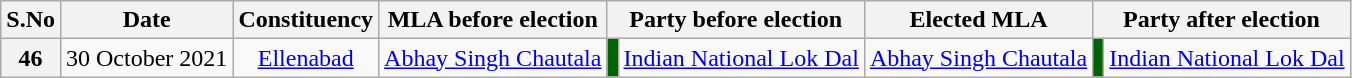<table class="wikitable sortable" style="text-align:center;">
<tr>
<th>S.No</th>
<th>Date</th>
<th>Constituency</th>
<th>MLA before election</th>
<th colspan="2">Party before election</th>
<th>Elected MLA</th>
<th colspan="2">Party after election</th>
</tr>
<tr>
<th>46</th>
<td>30 October 2021</td>
<td><a href='#'>Ellenabad</a></td>
<td><a href='#'>Abhay Singh Chautala</a></td>
<td bgcolor=#006400></td>
<td><a href='#'>Indian National Lok Dal</a></td>
<td><a href='#'>Abhay Singh Chautala</a></td>
<td bgcolor=#006400></td>
<td><a href='#'>Indian National Lok Dal</a></td>
</tr>
</table>
